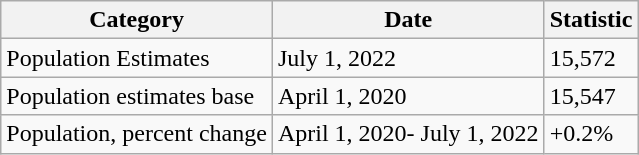<table class="wikitable mw-collapsible">
<tr>
<th>Category</th>
<th>Date</th>
<th>Statistic</th>
</tr>
<tr>
<td>Population Estimates</td>
<td>July 1, 2022</td>
<td>15,572</td>
</tr>
<tr>
<td>Population estimates base</td>
<td>April 1, 2020</td>
<td>15,547</td>
</tr>
<tr>
<td>Population, percent change</td>
<td>April 1, 2020- July 1, 2022</td>
<td>+0.2%</td>
</tr>
</table>
